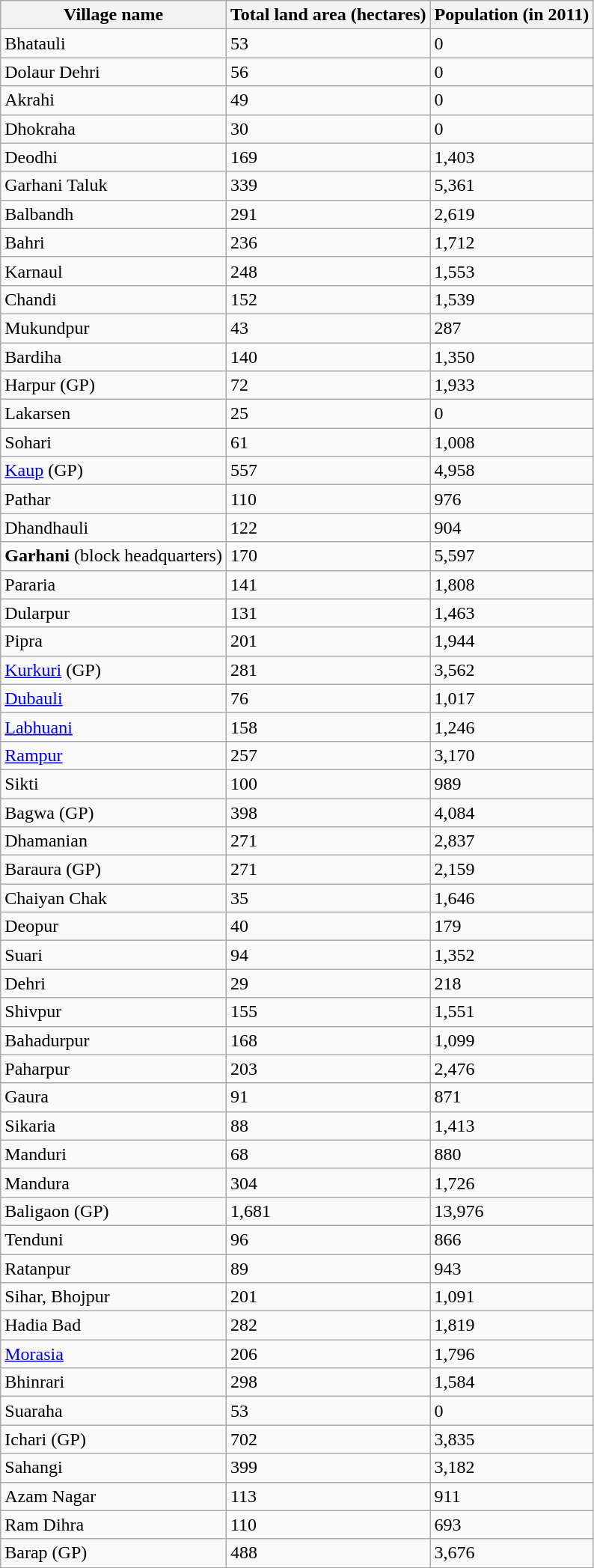<table class="wikitable sortable">
<tr>
<th>Village name</th>
<th>Total land area (hectares)</th>
<th>Population (in 2011)</th>
</tr>
<tr>
<td>Bhatauli</td>
<td>53</td>
<td>0</td>
</tr>
<tr>
<td>Dolaur Dehri</td>
<td>56</td>
<td>0</td>
</tr>
<tr>
<td>Akrahi</td>
<td>49</td>
<td>0</td>
</tr>
<tr>
<td>Dhokraha</td>
<td>30</td>
<td>0</td>
</tr>
<tr>
<td>Deodhi</td>
<td>169</td>
<td>1,403</td>
</tr>
<tr>
<td>Garhani Taluk</td>
<td>339</td>
<td>5,361</td>
</tr>
<tr>
<td>Balbandh</td>
<td>291</td>
<td>2,619</td>
</tr>
<tr>
<td>Bahri</td>
<td>236</td>
<td>1,712</td>
</tr>
<tr>
<td>Karnaul</td>
<td>248</td>
<td>1,553</td>
</tr>
<tr>
<td>Chandi</td>
<td>152</td>
<td>1,539</td>
</tr>
<tr>
<td>Mukundpur</td>
<td>43</td>
<td>287</td>
</tr>
<tr>
<td>Bardiha</td>
<td>140</td>
<td>1,350</td>
</tr>
<tr>
<td>Harpur (GP)</td>
<td>72</td>
<td>1,933</td>
</tr>
<tr>
<td>Lakarsen</td>
<td>25</td>
<td>0</td>
</tr>
<tr>
<td>Sohari</td>
<td>61</td>
<td>1,008</td>
</tr>
<tr>
<td><a href='#'>Kaup</a> (GP)</td>
<td>557</td>
<td>4,958</td>
</tr>
<tr>
<td>Pathar</td>
<td>110</td>
<td>976</td>
</tr>
<tr>
<td>Dhandhauli</td>
<td>122</td>
<td>904</td>
</tr>
<tr>
<td><strong>Garhani</strong> (block headquarters)</td>
<td>170</td>
<td>5,597</td>
</tr>
<tr>
<td>Pararia</td>
<td>141</td>
<td>1,808</td>
</tr>
<tr>
<td>Dularpur</td>
<td>131</td>
<td>1,463</td>
</tr>
<tr>
<td>Pipra</td>
<td>201</td>
<td>1,944</td>
</tr>
<tr>
<td><a href='#'>Kurkuri</a> (GP)</td>
<td>281</td>
<td>3,562</td>
</tr>
<tr>
<td><a href='#'>Dubauli</a></td>
<td>76</td>
<td>1,017</td>
</tr>
<tr>
<td><a href='#'>Labhuani</a></td>
<td>158</td>
<td>1,246</td>
</tr>
<tr>
<td><a href='#'>Rampur</a></td>
<td>257</td>
<td>3,170</td>
</tr>
<tr>
<td>Sikti</td>
<td>100</td>
<td>989</td>
</tr>
<tr>
<td>Bagwa (GP)</td>
<td>398</td>
<td>4,084</td>
</tr>
<tr>
<td>Dhamanian</td>
<td>271</td>
<td>2,837</td>
</tr>
<tr>
<td>Baraura (GP)</td>
<td>271</td>
<td>2,159</td>
</tr>
<tr>
<td>Chaiyan Chak</td>
<td>35</td>
<td>1,646</td>
</tr>
<tr>
<td>Deopur</td>
<td>40</td>
<td>179</td>
</tr>
<tr>
<td>Suari</td>
<td>94</td>
<td>1,352</td>
</tr>
<tr>
<td>Dehri</td>
<td>29</td>
<td>218</td>
</tr>
<tr>
<td>Shivpur</td>
<td>155</td>
<td>1,551</td>
</tr>
<tr>
<td>Bahadurpur</td>
<td>168</td>
<td>1,099</td>
</tr>
<tr>
<td>Paharpur</td>
<td>203</td>
<td>2,476</td>
</tr>
<tr>
<td>Gaura</td>
<td>91</td>
<td>871</td>
</tr>
<tr>
<td>Sikaria</td>
<td>88</td>
<td>1,413</td>
</tr>
<tr>
<td>Manduri</td>
<td>68</td>
<td>880</td>
</tr>
<tr>
<td>Mandura</td>
<td>304</td>
<td>1,726</td>
</tr>
<tr>
<td>Baligaon (GP)</td>
<td>1,681</td>
<td>13,976</td>
</tr>
<tr>
<td>Tenduni</td>
<td>96</td>
<td>866</td>
</tr>
<tr>
<td>Ratanpur</td>
<td>89</td>
<td>943</td>
</tr>
<tr>
<td>Sihar, Bhojpur</td>
<td>201</td>
<td>1,091</td>
</tr>
<tr>
<td>Hadia Bad</td>
<td>282</td>
<td>1,819</td>
</tr>
<tr>
<td><a href='#'>Morasia</a></td>
<td>206</td>
<td>1,796</td>
</tr>
<tr>
<td>Bhinrari</td>
<td>298</td>
<td>1,584</td>
</tr>
<tr>
<td>Suaraha</td>
<td>53</td>
<td>0</td>
</tr>
<tr>
<td>Ichari (GP)</td>
<td>702</td>
<td>3,835</td>
</tr>
<tr>
<td>Sahangi</td>
<td>399</td>
<td>3,182</td>
</tr>
<tr>
<td>Azam Nagar</td>
<td>113</td>
<td>911</td>
</tr>
<tr>
<td>Ram Dihra</td>
<td>110</td>
<td>693</td>
</tr>
<tr>
<td>Barap (GP)</td>
<td>488</td>
<td>3,676</td>
</tr>
</table>
